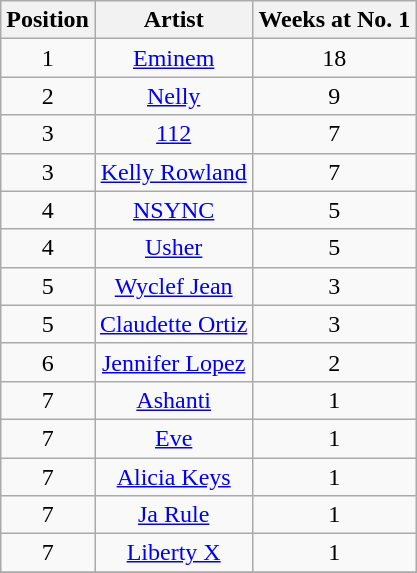<table class="wikitable">
<tr>
<th style="text-align: center;">Position</th>
<th style="text-align: center;">Artist</th>
<th style="text-align: center;">Weeks at No. 1</th>
</tr>
<tr>
<td style="text-align: center;">1</td>
<td style="text-align: center;"><a href='#'>Eminem</a></td>
<td style="text-align: center;">18</td>
</tr>
<tr>
<td style="text-align: center;">2</td>
<td style="text-align: center;"><a href='#'>Nelly</a></td>
<td style="text-align: center;">9</td>
</tr>
<tr>
<td style="text-align: center;">3</td>
<td style="text-align: center;"><a href='#'>112</a></td>
<td style="text-align: center;">7</td>
</tr>
<tr>
<td style="text-align: center;">3</td>
<td style="text-align: center;"><a href='#'>Kelly Rowland</a></td>
<td style="text-align: center;">7</td>
</tr>
<tr>
<td style="text-align: center;">4</td>
<td style="text-align: center;"><a href='#'>NSYNC</a></td>
<td style="text-align: center;">5</td>
</tr>
<tr>
<td style="text-align: center;">4</td>
<td style="text-align: center;"><a href='#'>Usher</a></td>
<td style="text-align: center;">5</td>
</tr>
<tr>
<td style="text-align: center;">5</td>
<td style="text-align: center;"><a href='#'>Wyclef Jean</a></td>
<td style="text-align: center;">3</td>
</tr>
<tr>
<td style="text-align: center;">5</td>
<td style="text-align: center;"><a href='#'>Claudette Ortiz</a></td>
<td style="text-align: center;">3</td>
</tr>
<tr>
<td style="text-align: center;">6</td>
<td style="text-align: center;"><a href='#'>Jennifer Lopez</a></td>
<td style="text-align: center;">2</td>
</tr>
<tr>
<td style="text-align: center;">7</td>
<td style="text-align: center;"><a href='#'>Ashanti</a></td>
<td style="text-align: center;">1</td>
</tr>
<tr>
<td style="text-align: center;">7</td>
<td style="text-align: center;"><a href='#'>Eve</a></td>
<td style="text-align: center;">1</td>
</tr>
<tr>
<td style="text-align: center;">7</td>
<td style="text-align: center;"><a href='#'>Alicia Keys</a></td>
<td style="text-align: center;">1</td>
</tr>
<tr>
<td style="text-align: center;">7</td>
<td style="text-align: center;"><a href='#'>Ja Rule</a></td>
<td style="text-align: center;">1</td>
</tr>
<tr>
<td style="text-align: center;">7</td>
<td style="text-align: center;"><a href='#'>Liberty X</a></td>
<td style="text-align: center;">1</td>
</tr>
<tr>
</tr>
</table>
